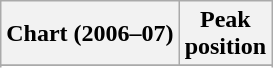<table class="wikitable sortable plainrowheaders">
<tr>
<th>Chart (2006–07)</th>
<th>Peak<br>position</th>
</tr>
<tr>
</tr>
<tr>
</tr>
</table>
